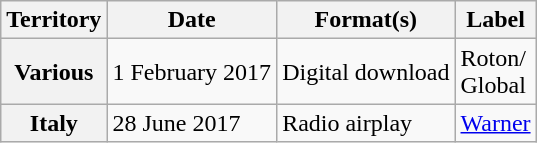<table class="wikitable plainrowheaders">
<tr>
<th scope="col">Territory</th>
<th scope="col">Date</th>
<th scope="col">Format(s)</th>
<th scope="col">Label</th>
</tr>
<tr>
<th scope="row">Various</th>
<td>1 February 2017</td>
<td>Digital download</td>
<td>Roton/<br>Global</td>
</tr>
<tr>
<th scope="row">Italy</th>
<td>28 June 2017</td>
<td>Radio airplay</td>
<td><a href='#'>Warner</a></td>
</tr>
</table>
